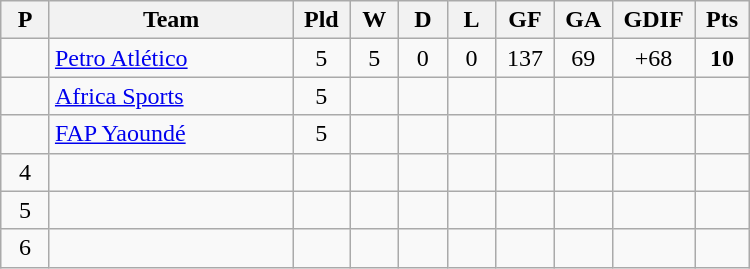<table class=wikitable style="text-align:center" width=500>
<tr>
<th width=5%>P</th>
<th width=25%>Team</th>
<th width=5%>Pld</th>
<th width=5%>W</th>
<th width=5%>D</th>
<th width=5%>L</th>
<th width=5%>GF</th>
<th width=5%>GA</th>
<th width=5%>GDIF</th>
<th width=5%>Pts</th>
</tr>
<tr>
<td></td>
<td align="left"> <a href='#'>Petro Atlético</a></td>
<td>5</td>
<td>5</td>
<td>0</td>
<td>0</td>
<td>137</td>
<td>69</td>
<td>+68</td>
<td><strong>10</strong></td>
</tr>
<tr>
<td></td>
<td align="left"> <a href='#'>Africa Sports</a></td>
<td>5</td>
<td></td>
<td></td>
<td></td>
<td></td>
<td></td>
<td></td>
<td><strong></strong></td>
</tr>
<tr>
<td></td>
<td align="left"> <a href='#'>FAP Yaoundé</a></td>
<td>5</td>
<td></td>
<td></td>
<td></td>
<td></td>
<td></td>
<td></td>
<td><strong></strong></td>
</tr>
<tr>
<td>4</td>
<td align="left"></td>
<td></td>
<td></td>
<td></td>
<td></td>
<td></td>
<td></td>
<td></td>
<td><strong></strong></td>
</tr>
<tr>
<td>5</td>
<td align="left"></td>
<td></td>
<td></td>
<td></td>
<td></td>
<td></td>
<td></td>
<td></td>
<td><strong></strong></td>
</tr>
<tr>
<td>6</td>
<td align="left"></td>
<td></td>
<td></td>
<td></td>
<td></td>
<td></td>
<td></td>
<td></td>
<td><strong></strong></td>
</tr>
</table>
